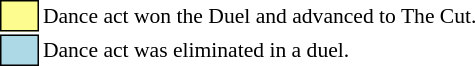<table class="toccolours" style="font-size: 90%; white-space: nowrap;">
<tr>
<td style="background:#fdfc8f; border:1px solid black;">      </td>
<td>Dance act won the Duel and advanced to The Cut.</td>
</tr>
<tr>
<td style="background:lightblue; border:1px solid black;">      </td>
<td>Dance act was eliminated in a duel.</td>
</tr>
</table>
